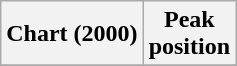<table class="wikitable sortable plainrowheaders" style="text-align:center">
<tr>
<th>Chart (2000)</th>
<th>Peak<br>position</th>
</tr>
<tr>
</tr>
</table>
